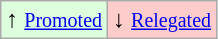<table class="wikitable" align="center">
<tr>
<td style="background:#ddffdd">↑ <small><a href='#'>Promoted</a></small></td>
<td style="background:#ffcccc">↓ <small><a href='#'>Relegated</a></small></td>
</tr>
</table>
